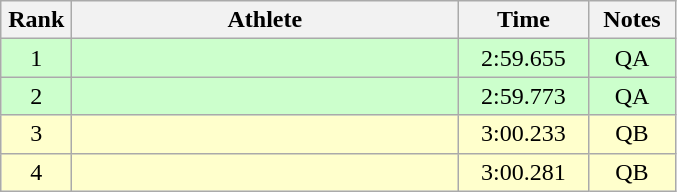<table class=wikitable style="text-align:center">
<tr>
<th width=40>Rank</th>
<th width=250>Athlete</th>
<th width=80>Time</th>
<th width=50>Notes</th>
</tr>
<tr bgcolor="ccffcc">
<td>1</td>
<td align=left></td>
<td>2:59.655</td>
<td>QA</td>
</tr>
<tr bgcolor="ccffcc">
<td>2</td>
<td align=left></td>
<td>2:59.773</td>
<td>QA</td>
</tr>
<tr bgcolor="ffffcc">
<td>3</td>
<td align=left></td>
<td>3:00.233</td>
<td>QB</td>
</tr>
<tr bgcolor="ffffcc">
<td>4</td>
<td align=left></td>
<td>3:00.281</td>
<td>QB</td>
</tr>
</table>
